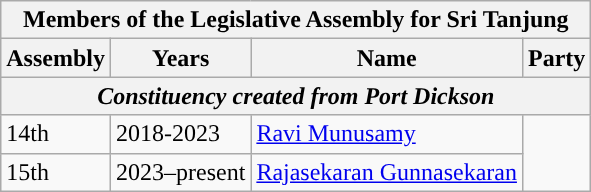<table class="wikitable">
<tr>
<th colspan="4">Members of the Legislative Assembly for Sri Tanjung</th>
</tr>
<tr>
<th>Assembly</th>
<th>Years</th>
<th>Name</th>
<th>Party</th>
</tr>
<tr>
<th colspan="4" align="center"><em>Constituency created from Port Dickson</em></th>
</tr>
<tr>
<td>14th</td>
<td>2018-2023</td>
<td><a href='#'>Ravi Munusamy</a></td>
<td rowspan=2></td>
</tr>
<tr>
<td>15th</td>
<td>2023–present</td>
<td><a href='#'>Rajasekaran Gunnasekaran</a></td>
</tr>
</table>
